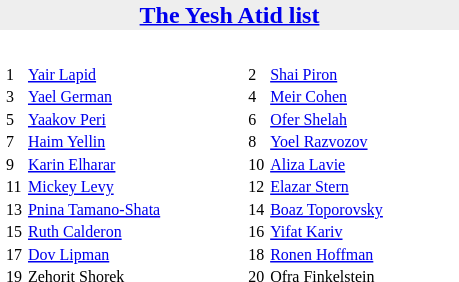<table style="float: right; margin: 0 0 0.5em 1em; clear:left; width:310px;" class="toccolours">
<tr>
<td colspan="2" style="background: #EEE; text-align: center;"><strong><a href='#'>The Yesh Atid list</a></strong></td>
</tr>
<tr>
<td colspan="2"><br><table style="width:100%; font-size: 8pt">
<tr>
<td style="width:8px">1</td>
<td style=><a href='#'>Yair Lapid</a></td>
<td style="width:8px">2</td>
<td style=><a href='#'>Shai Piron</a></td>
</tr>
<tr>
<td>3</td>
<td><a href='#'>Yael German</a></td>
<td>4</td>
<td><a href='#'>Meir Cohen</a></td>
</tr>
<tr>
<td>5</td>
<td><a href='#'>Yaakov Peri</a></td>
<td>6</td>
<td><a href='#'>Ofer Shelah</a></td>
</tr>
<tr>
<td>7</td>
<td><a href='#'>Haim Yellin</a></td>
<td>8</td>
<td><a href='#'>Yoel Razvozov</a></td>
</tr>
<tr>
<td>9</td>
<td><a href='#'>Karin Elharar</a></td>
<td>10</td>
<td><a href='#'>Aliza Lavie</a></td>
</tr>
<tr>
<td>11</td>
<td><a href='#'>Mickey Levy</a></td>
<td>12</td>
<td><a href='#'>Elazar Stern</a></td>
</tr>
<tr>
<td>13</td>
<td><a href='#'>Pnina Tamano-Shata</a></td>
<td>14</td>
<td><a href='#'>Boaz Toporovsky</a></td>
</tr>
<tr>
<td>15</td>
<td><a href='#'>Ruth Calderon</a></td>
<td>16</td>
<td><a href='#'>Yifat Kariv</a></td>
</tr>
<tr>
<td>17</td>
<td><a href='#'>Dov Lipman</a></td>
<td>18</td>
<td><a href='#'>Ronen Hoffman</a></td>
</tr>
<tr>
<td>19</td>
<td>Zehorit Shorek</td>
<td>20</td>
<td>Ofra Finkelstein</td>
</tr>
</table>
</td>
</tr>
</table>
